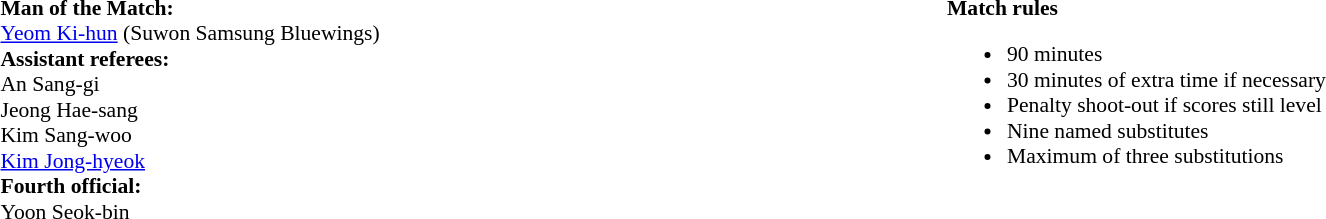<table width=100% style="font-size: 90%">
<tr>
<td width=50% valign=top><br><strong>Man of the Match:</strong><br>
<a href='#'>Yeom Ki-hun</a> (Suwon Samsung Bluewings)<br><strong>Assistant referees:</strong><br>
An Sang-gi<br>
Jeong Hae-sang<br>
Kim Sang-woo<br>
<a href='#'>Kim Jong-hyeok</a><br>
<strong>Fourth official:</strong><br>
Yoon Seok-bin</td>
<td width=50% valign=top><br><strong>Match rules</strong><ul><li>90 minutes</li><li>30 minutes of extra time if necessary</li><li>Penalty shoot-out if scores still level</li><li>Nine named substitutes</li><li>Maximum of three substitutions</li></ul></td>
</tr>
</table>
